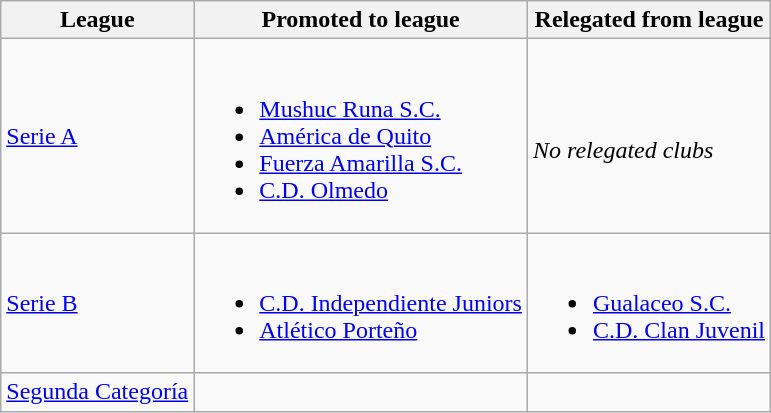<table class="wikitable">
<tr>
<th>League</th>
<th>Promoted to league</th>
<th>Relegated from league</th>
</tr>
<tr>
<td><a href='#'>Serie A</a></td>
<td><br><ul><li><a href='#'>Mushuc Runa S.C.</a></li><li><a href='#'>América de Quito</a></li><li><a href='#'>Fuerza Amarilla S.C.</a></li><li><a href='#'>C.D. Olmedo</a></li></ul></td>
<td><br><em>No relegated clubs</em></td>
</tr>
<tr>
<td><a href='#'>Serie B</a></td>
<td><br><ul><li><a href='#'>C.D. Independiente Juniors</a></li><li><a href='#'>Atlético Porteño</a></li></ul></td>
<td><br><ul><li><a href='#'>Gualaceo S.C.</a></li><li><a href='#'>C.D. Clan Juvenil</a></li></ul></td>
</tr>
<tr>
<td><a href='#'>Segunda Categoría</a></td>
<td></td>
<td></td>
</tr>
</table>
